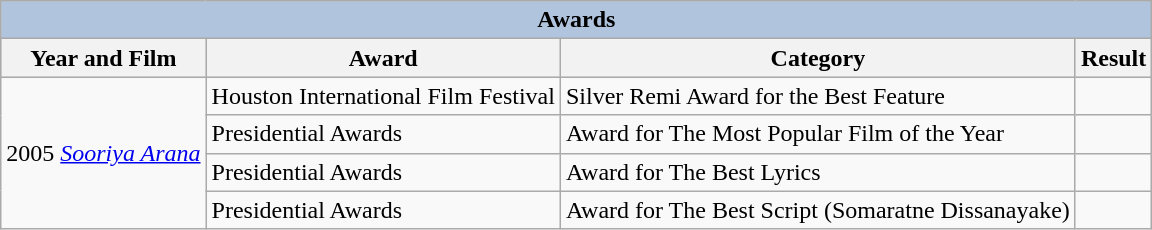<table class="wikitable sortable">
<tr style="background:#ccc; text-align:center;">
<th colspan="5" style="background: LightSteelBlue;">Awards</th>
</tr>
<tr style="background:#ccc; text-align:center;">
<th>Year and Film</th>
<th>Award</th>
<th>Category</th>
<th>Result</th>
</tr>
<tr>
<td rowspan=11>2005 <em><a href='#'>Sooriya Arana</a></em></td>
<td>Houston International Film Festival</td>
<td>Silver Remi Award for the Best Feature</td>
<td></td>
</tr>
<tr>
<td>Presidential Awards</td>
<td>Award for The Most Popular Film of the Year</td>
<td></td>
</tr>
<tr>
<td>Presidential Awards</td>
<td>Award for The Best Lyrics</td>
<td></td>
</tr>
<tr>
<td>Presidential Awards</td>
<td>Award for The Best Script (Somaratne Dissanayake)</td>
<td></td>
</tr>
</table>
